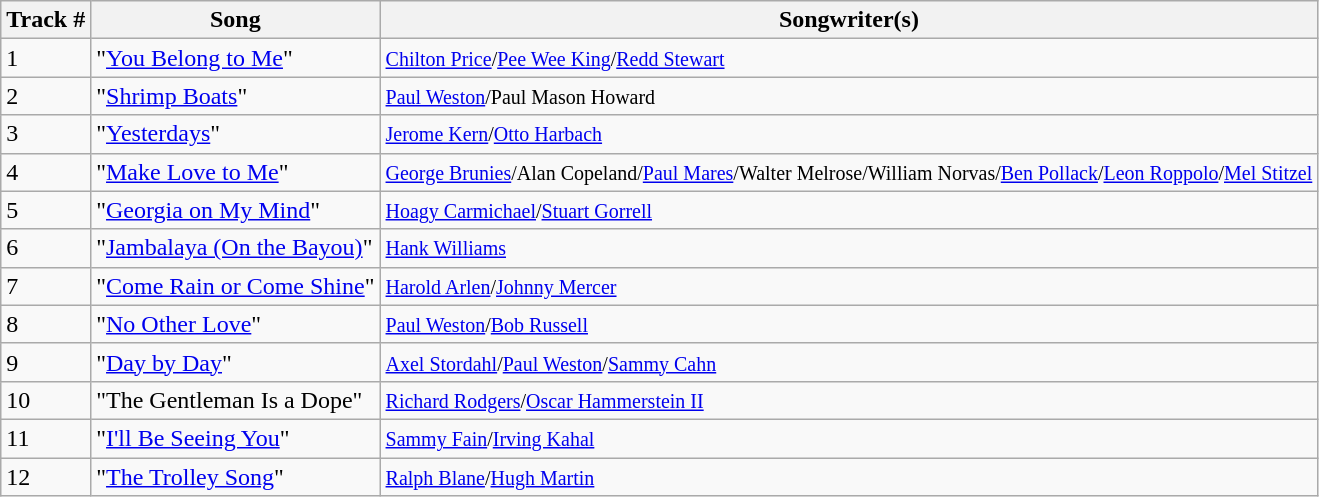<table class="wikitable">
<tr>
<th>Track #</th>
<th>Song</th>
<th>Songwriter(s)</th>
</tr>
<tr>
<td>1</td>
<td>"<a href='#'>You Belong to Me</a>"</td>
<td><small><a href='#'>Chilton Price</a>/<a href='#'>Pee Wee King</a>/<a href='#'>Redd Stewart</a></small></td>
</tr>
<tr>
<td>2</td>
<td>"<a href='#'>Shrimp Boats</a>"</td>
<td><small><a href='#'>Paul Weston</a>/Paul Mason Howard</small></td>
</tr>
<tr>
<td>3</td>
<td>"<a href='#'>Yesterdays</a>"</td>
<td><small><a href='#'>Jerome Kern</a>/<a href='#'>Otto Harbach</a></small></td>
</tr>
<tr>
<td>4</td>
<td>"<a href='#'>Make Love to Me</a>"</td>
<td><small><a href='#'>George Brunies</a>/Alan Copeland/<a href='#'>Paul Mares</a>/Walter Melrose/William Norvas/<a href='#'>Ben Pollack</a>/<a href='#'>Leon Roppolo</a>/<a href='#'>Mel Stitzel</a></small></td>
</tr>
<tr>
<td>5</td>
<td>"<a href='#'>Georgia on My Mind</a>"</td>
<td><small><a href='#'>Hoagy Carmichael</a>/<a href='#'>Stuart Gorrell</a></small></td>
</tr>
<tr>
<td>6</td>
<td>"<a href='#'>Jambalaya (On the Bayou)</a>"</td>
<td><small><a href='#'>Hank Williams</a></small></td>
</tr>
<tr>
<td>7</td>
<td>"<a href='#'>Come Rain or Come Shine</a>"</td>
<td><small><a href='#'>Harold Arlen</a>/<a href='#'>Johnny Mercer</a></small></td>
</tr>
<tr>
<td>8</td>
<td>"<a href='#'>No Other Love</a>"</td>
<td><small><a href='#'>Paul Weston</a>/<a href='#'>Bob Russell</a></small></td>
</tr>
<tr>
<td>9</td>
<td>"<a href='#'>Day by Day</a>"</td>
<td><small><a href='#'>Axel Stordahl</a>/<a href='#'>Paul Weston</a>/<a href='#'>Sammy Cahn</a></small></td>
</tr>
<tr>
<td>10</td>
<td>"The Gentleman Is a Dope"</td>
<td><small><a href='#'>Richard Rodgers</a>/<a href='#'>Oscar Hammerstein II</a></small></td>
</tr>
<tr>
<td>11</td>
<td>"<a href='#'>I'll Be Seeing You</a>"</td>
<td><small><a href='#'>Sammy Fain</a>/<a href='#'>Irving Kahal</a></small></td>
</tr>
<tr>
<td>12</td>
<td>"<a href='#'>The Trolley Song</a>"</td>
<td><small><a href='#'>Ralph Blane</a>/<a href='#'>Hugh Martin</a></small></td>
</tr>
</table>
